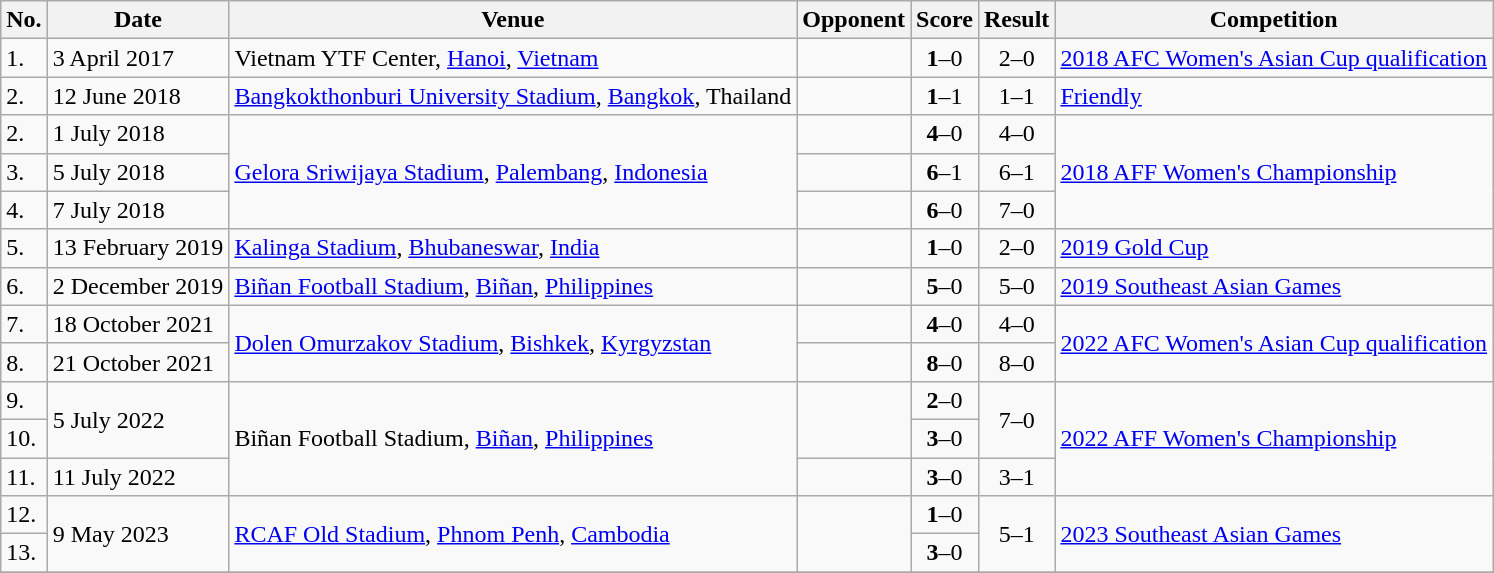<table class="wikitable">
<tr>
<th>No.</th>
<th>Date</th>
<th>Venue</th>
<th>Opponent</th>
<th>Score</th>
<th>Result</th>
<th>Competition</th>
</tr>
<tr>
<td>1.</td>
<td>3 April 2017</td>
<td>Vietnam YTF Center, <a href='#'>Hanoi</a>, <a href='#'>Vietnam</a></td>
<td></td>
<td align=center><strong>1</strong>–0</td>
<td align=center>2–0</td>
<td><a href='#'>2018 AFC Women's Asian Cup qualification</a></td>
</tr>
<tr>
<td>2.</td>
<td>12 June 2018</td>
<td><a href='#'>Bangkokthonburi University Stadium</a>, <a href='#'>Bangkok</a>, Thailand</td>
<td></td>
<td align=center><strong>1</strong>–1</td>
<td align=center>1–1</td>
<td><a href='#'>Friendly</a></td>
</tr>
<tr>
<td>2.</td>
<td>1 July 2018</td>
<td rowspan="3"><a href='#'>Gelora Sriwijaya Stadium</a>, <a href='#'>Palembang</a>, <a href='#'>Indonesia</a></td>
<td></td>
<td align=center><strong>4</strong>–0</td>
<td align=center>4–0</td>
<td rowspan="3"><a href='#'>2018 AFF Women's Championship</a></td>
</tr>
<tr>
<td>3.</td>
<td>5 July 2018</td>
<td></td>
<td align=center><strong>6</strong>–1</td>
<td align=center>6–1</td>
</tr>
<tr>
<td>4.</td>
<td>7 July 2018</td>
<td></td>
<td align=center><strong>6</strong>–0</td>
<td align=center>7–0</td>
</tr>
<tr>
<td>5.</td>
<td>13 February 2019</td>
<td><a href='#'>Kalinga Stadium</a>, <a href='#'>Bhubaneswar</a>, <a href='#'>India</a></td>
<td></td>
<td align=center><strong>1</strong>–0</td>
<td align=center>2–0</td>
<td><a href='#'>2019 Gold Cup</a></td>
</tr>
<tr>
<td>6.</td>
<td>2 December 2019</td>
<td><a href='#'>Biñan Football Stadium</a>, <a href='#'>Biñan</a>, <a href='#'>Philippines</a></td>
<td></td>
<td align=center><strong>5</strong>–0</td>
<td align=center>5–0</td>
<td><a href='#'>2019 Southeast Asian Games</a></td>
</tr>
<tr>
<td>7.</td>
<td>18 October 2021</td>
<td rowspan=2><a href='#'>Dolen Omurzakov Stadium</a>, <a href='#'>Bishkek</a>, <a href='#'>Kyrgyzstan</a></td>
<td></td>
<td align=center><strong>4</strong>–0</td>
<td align=center>4–0</td>
<td rowspan=2><a href='#'>2022 AFC Women's Asian Cup qualification</a></td>
</tr>
<tr>
<td>8.</td>
<td>21 October 2021</td>
<td></td>
<td align=center><strong>8</strong>–0</td>
<td align=center>8–0</td>
</tr>
<tr>
<td>9.</td>
<td rowspan=2>5 July 2022</td>
<td rowspan=3>Biñan Football Stadium, <a href='#'>Biñan</a>, <a href='#'>Philippines</a></td>
<td rowspan=2></td>
<td align=center><strong>2</strong>–0</td>
<td rowspan=2 align=center>7–0</td>
<td rowspan=3><a href='#'>2022 AFF Women's Championship</a></td>
</tr>
<tr>
<td>10.</td>
<td align=center><strong>3</strong>–0</td>
</tr>
<tr>
<td>11.</td>
<td>11 July 2022</td>
<td></td>
<td align=center><strong>3</strong>–0</td>
<td align=center>3–1</td>
</tr>
<tr>
<td>12.</td>
<td rowspan=2>9 May 2023</td>
<td rowspan=2><a href='#'>RCAF Old Stadium</a>, <a href='#'>Phnom Penh</a>, <a href='#'>Cambodia</a></td>
<td rowspan=2></td>
<td align=center><strong>1</strong>–0</td>
<td rowspan=2 align=center>5–1</td>
<td rowspan=2><a href='#'>2023 Southeast Asian Games</a></td>
</tr>
<tr>
<td>13.</td>
<td align=center><strong>3</strong>–0</td>
</tr>
<tr>
</tr>
</table>
